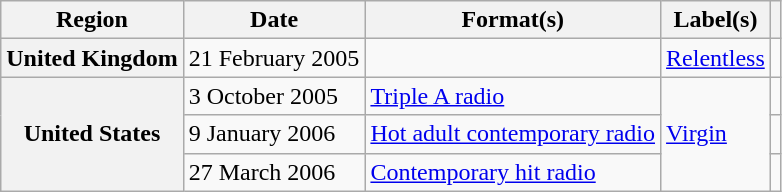<table class="wikitable plainrowheaders">
<tr>
<th scope="col">Region</th>
<th scope="col">Date</th>
<th scope="col">Format(s)</th>
<th scope="col">Label(s)</th>
<th scope="col"></th>
</tr>
<tr>
<th scope="row">United Kingdom</th>
<td>21 February 2005</td>
<td></td>
<td><a href='#'>Relentless</a></td>
<td></td>
</tr>
<tr>
<th scope="row" rowspan="3">United States</th>
<td>3 October 2005</td>
<td><a href='#'>Triple A radio</a></td>
<td rowspan="3"><a href='#'>Virgin</a></td>
<td></td>
</tr>
<tr>
<td>9 January 2006</td>
<td><a href='#'>Hot adult contemporary radio</a></td>
<td></td>
</tr>
<tr>
<td>27 March 2006</td>
<td><a href='#'>Contemporary hit radio</a></td>
<td></td>
</tr>
</table>
